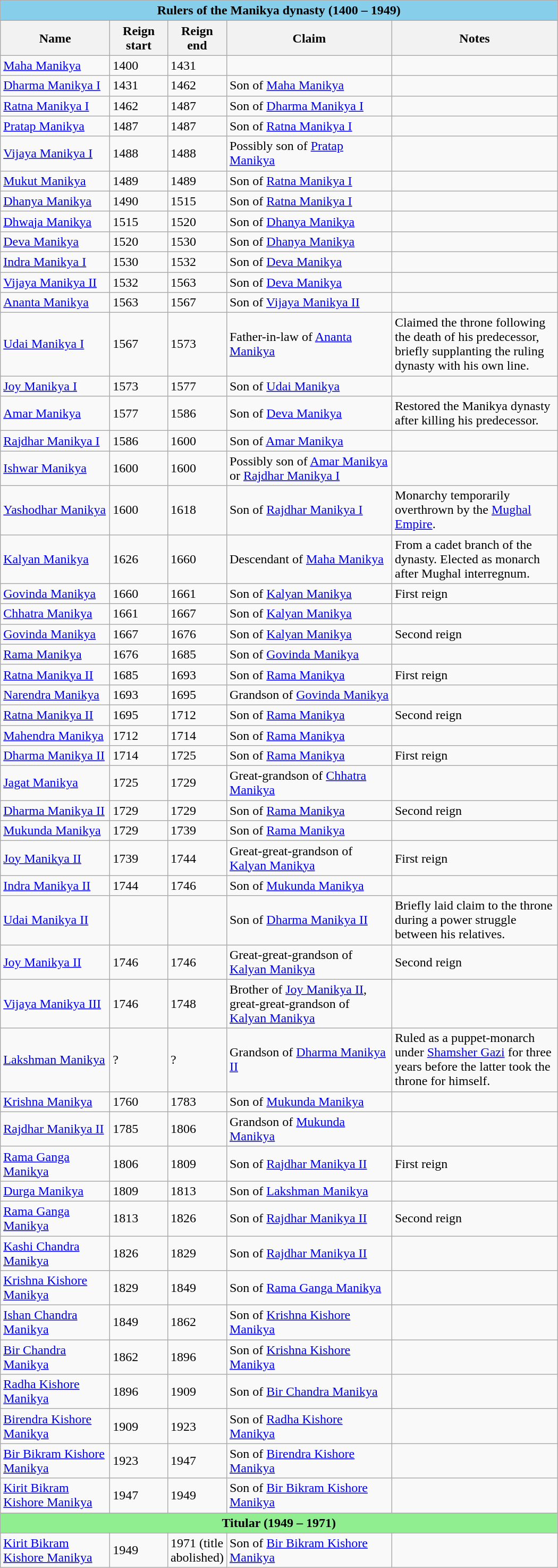<table class="wikitable">
<tr>
<td colspan="10" align="center" style="background-color:skyblue"><strong>Rulers of the Manikya dynasty (1400 – 1949)</strong></td>
</tr>
<tr>
<th width="130pt">Name</th>
<th width="65pt">Reign start</th>
<th width="65pt">Reign end</th>
<th width="200pt">Claim</th>
<th width="200pt">Notes</th>
</tr>
<tr>
<td><a href='#'>Maha Manikya</a></td>
<td>1400</td>
<td>1431</td>
<td></td>
<td></td>
</tr>
<tr>
<td><a href='#'>Dharma Manikya I</a></td>
<td>1431</td>
<td>1462</td>
<td>Son of <a href='#'>Maha Manikya</a></td>
<td></td>
</tr>
<tr>
<td><a href='#'>Ratna Manikya I</a></td>
<td>1462</td>
<td>1487</td>
<td>Son of <a href='#'>Dharma Manikya I</a></td>
<td></td>
</tr>
<tr>
<td><a href='#'>Pratap Manikya</a></td>
<td>1487</td>
<td>1487</td>
<td>Son of <a href='#'>Ratna Manikya I</a></td>
<td></td>
</tr>
<tr>
<td><a href='#'>Vijaya Manikya I</a></td>
<td>1488</td>
<td>1488</td>
<td>Possibly son of <a href='#'>Pratap Manikya</a></td>
<td></td>
</tr>
<tr>
<td><a href='#'>Mukut Manikya</a></td>
<td>1489</td>
<td>1489</td>
<td>Son of <a href='#'>Ratna Manikya I</a></td>
<td></td>
</tr>
<tr>
<td><a href='#'>Dhanya Manikya</a></td>
<td>1490</td>
<td>1515</td>
<td>Son of <a href='#'>Ratna Manikya I</a></td>
<td></td>
</tr>
<tr>
<td><a href='#'>Dhwaja Manikya</a></td>
<td>1515</td>
<td>1520</td>
<td>Son of <a href='#'>Dhanya Manikya</a></td>
<td></td>
</tr>
<tr>
<td><a href='#'>Deva Manikya</a></td>
<td>1520</td>
<td>1530</td>
<td>Son of <a href='#'>Dhanya Manikya</a></td>
<td></td>
</tr>
<tr>
<td><a href='#'>Indra Manikya I</a></td>
<td>1530</td>
<td>1532</td>
<td>Son of <a href='#'>Deva Manikya</a></td>
<td></td>
</tr>
<tr>
<td><a href='#'>Vijaya Manikya II</a></td>
<td>1532</td>
<td>1563</td>
<td>Son of <a href='#'>Deva Manikya</a></td>
<td></td>
</tr>
<tr>
<td><a href='#'>Ananta Manikya</a></td>
<td>1563</td>
<td>1567</td>
<td>Son of <a href='#'>Vijaya Manikya II</a></td>
<td></td>
</tr>
<tr>
<td><a href='#'>Udai Manikya I</a></td>
<td>1567</td>
<td>1573</td>
<td>Father-in-law of <a href='#'>Ananta Manikya</a></td>
<td>Claimed the throne following the death of his predecessor, briefly supplanting the ruling dynasty with his own line.</td>
</tr>
<tr>
<td><a href='#'>Joy Manikya I</a></td>
<td>1573</td>
<td>1577</td>
<td>Son of <a href='#'>Udai Manikya</a></td>
<td></td>
</tr>
<tr>
<td><a href='#'>Amar Manikya</a></td>
<td>1577</td>
<td>1586</td>
<td>Son of <a href='#'>Deva Manikya</a></td>
<td>Restored the Manikya dynasty after killing his predecessor.</td>
</tr>
<tr>
<td><a href='#'>Rajdhar Manikya I</a></td>
<td>1586</td>
<td>1600</td>
<td>Son of <a href='#'>Amar Manikya</a></td>
<td></td>
</tr>
<tr>
<td><a href='#'>Ishwar Manikya</a></td>
<td>1600</td>
<td>1600</td>
<td>Possibly son of <a href='#'>Amar Manikya</a> or <a href='#'>Rajdhar Manikya I</a></td>
<td></td>
</tr>
<tr>
<td><a href='#'>Yashodhar Manikya</a></td>
<td>1600</td>
<td>1618</td>
<td>Son of <a href='#'>Rajdhar Manikya I</a></td>
<td>Monarchy temporarily overthrown by the <a href='#'>Mughal Empire</a>.</td>
</tr>
<tr>
<td><a href='#'>Kalyan Manikya</a></td>
<td>1626</td>
<td>1660</td>
<td>Descendant of <a href='#'>Maha Manikya</a></td>
<td>From a cadet branch of the dynasty. Elected as monarch after Mughal interregnum.</td>
</tr>
<tr>
<td><a href='#'>Govinda Manikya</a></td>
<td>1660</td>
<td>1661</td>
<td>Son of <a href='#'>Kalyan Manikya</a></td>
<td>First reign</td>
</tr>
<tr>
<td><a href='#'>Chhatra Manikya</a></td>
<td>1661</td>
<td>1667</td>
<td>Son of <a href='#'>Kalyan Manikya</a></td>
<td></td>
</tr>
<tr>
<td><a href='#'>Govinda Manikya</a></td>
<td>1667</td>
<td>1676</td>
<td>Son of <a href='#'>Kalyan Manikya</a></td>
<td>Second reign</td>
</tr>
<tr>
<td><a href='#'>Rama Manikya</a></td>
<td>1676</td>
<td>1685</td>
<td>Son of <a href='#'>Govinda Manikya</a></td>
<td></td>
</tr>
<tr>
<td><a href='#'>Ratna Manikya II</a></td>
<td>1685</td>
<td>1693</td>
<td>Son of <a href='#'>Rama Manikya</a></td>
<td>First reign</td>
</tr>
<tr>
<td><a href='#'>Narendra Manikya</a></td>
<td>1693</td>
<td>1695</td>
<td>Grandson of <a href='#'>Govinda Manikya</a></td>
<td></td>
</tr>
<tr>
<td><a href='#'>Ratna Manikya II</a></td>
<td>1695</td>
<td>1712</td>
<td>Son of <a href='#'>Rama Manikya</a></td>
<td>Second reign</td>
</tr>
<tr>
<td><a href='#'>Mahendra Manikya</a></td>
<td>1712</td>
<td>1714</td>
<td>Son of <a href='#'>Rama Manikya</a></td>
<td></td>
</tr>
<tr>
<td><a href='#'>Dharma Manikya II</a></td>
<td>1714</td>
<td>1725</td>
<td>Son of <a href='#'>Rama Manikya</a></td>
<td>First reign</td>
</tr>
<tr>
<td><a href='#'>Jagat Manikya</a></td>
<td>1725</td>
<td>1729</td>
<td>Great-grandson of <a href='#'>Chhatra Manikya</a></td>
<td></td>
</tr>
<tr>
<td><a href='#'>Dharma Manikya II</a></td>
<td>1729</td>
<td>1729</td>
<td>Son of <a href='#'>Rama Manikya</a></td>
<td>Second reign</td>
</tr>
<tr>
<td><a href='#'>Mukunda Manikya</a></td>
<td>1729</td>
<td>1739</td>
<td>Son of <a href='#'>Rama Manikya</a></td>
<td></td>
</tr>
<tr>
<td><a href='#'>Joy Manikya II</a></td>
<td>1739</td>
<td>1744</td>
<td>Great-great-grandson of <a href='#'>Kalyan Manikya</a></td>
<td>First reign</td>
</tr>
<tr>
<td><a href='#'>Indra Manikya II</a></td>
<td>1744</td>
<td>1746</td>
<td>Son of <a href='#'>Mukunda Manikya</a></td>
<td></td>
</tr>
<tr>
<td><a href='#'>Udai Manikya II</a></td>
<td></td>
<td></td>
<td>Son of <a href='#'>Dharma Manikya II</a></td>
<td>Briefly laid claim to the throne during a power struggle between his relatives.</td>
</tr>
<tr>
<td><a href='#'>Joy Manikya II</a></td>
<td>1746</td>
<td>1746</td>
<td>Great-great-grandson of <a href='#'>Kalyan Manikya</a></td>
<td>Second reign</td>
</tr>
<tr>
<td><a href='#'>Vijaya Manikya III</a></td>
<td>1746</td>
<td>1748</td>
<td>Brother of <a href='#'>Joy Manikya II</a>, great-great-grandson of <a href='#'>Kalyan Manikya</a></td>
<td></td>
</tr>
<tr>
<td><a href='#'>Lakshman Manikya</a></td>
<td>?</td>
<td>?</td>
<td>Grandson of <a href='#'>Dharma Manikya II</a></td>
<td>Ruled as a puppet-monarch under <a href='#'>Shamsher Gazi</a> for three years before the latter took the throne for himself.</td>
</tr>
<tr>
<td><a href='#'>Krishna Manikya</a></td>
<td>1760</td>
<td>1783</td>
<td>Son of <a href='#'>Mukunda Manikya</a></td>
<td></td>
</tr>
<tr>
<td><a href='#'>Rajdhar Manikya II</a></td>
<td>1785</td>
<td>1806</td>
<td>Grandson of <a href='#'>Mukunda Manikya</a></td>
<td></td>
</tr>
<tr>
<td><a href='#'>Rama Ganga Manikya</a></td>
<td>1806</td>
<td>1809</td>
<td>Son of <a href='#'>Rajdhar Manikya II</a></td>
<td>First reign</td>
</tr>
<tr>
<td><a href='#'>Durga Manikya</a></td>
<td>1809</td>
<td>1813</td>
<td>Son of <a href='#'>Lakshman Manikya</a></td>
<td></td>
</tr>
<tr>
<td><a href='#'>Rama Ganga Manikya</a></td>
<td>1813</td>
<td>1826</td>
<td>Son of <a href='#'>Rajdhar Manikya II</a></td>
<td>Second reign</td>
</tr>
<tr>
<td><a href='#'>Kashi Chandra Manikya</a></td>
<td>1826</td>
<td>1829</td>
<td>Son of <a href='#'>Rajdhar Manikya II</a></td>
<td></td>
</tr>
<tr>
<td><a href='#'>Krishna Kishore Manikya</a></td>
<td>1829</td>
<td>1849</td>
<td>Son of <a href='#'>Rama Ganga Manikya</a></td>
<td></td>
</tr>
<tr>
<td><a href='#'>Ishan Chandra Manikya</a></td>
<td>1849</td>
<td>1862</td>
<td>Son of <a href='#'>Krishna Kishore Manikya</a></td>
<td></td>
</tr>
<tr>
<td><a href='#'>Bir Chandra Manikya</a></td>
<td>1862</td>
<td>1896</td>
<td>Son of <a href='#'>Krishna Kishore Manikya</a></td>
<td></td>
</tr>
<tr>
<td><a href='#'>Radha Kishore Manikya</a></td>
<td>1896</td>
<td>1909</td>
<td>Son of <a href='#'>Bir Chandra Manikya</a></td>
<td></td>
</tr>
<tr>
<td><a href='#'>Birendra Kishore Manikya</a></td>
<td>1909</td>
<td>1923</td>
<td>Son of <a href='#'>Radha Kishore Manikya</a></td>
<td></td>
</tr>
<tr>
<td><a href='#'>Bir Bikram Kishore Manikya</a></td>
<td>1923</td>
<td>1947</td>
<td>Son of <a href='#'>Birendra Kishore Manikya</a></td>
<td></td>
</tr>
<tr>
<td><a href='#'>Kirit Bikram Kishore Manikya</a></td>
<td>1947</td>
<td>1949</td>
<td>Son of <a href='#'>Bir Bikram Kishore Manikya</a></td>
<td></td>
</tr>
<tr>
<td colspan="10" align="center" style="background-color:Lightgreen"><strong>Titular (1949 – 1971)</strong></td>
</tr>
<tr>
<td><a href='#'>Kirit Bikram Kishore Manikya</a></td>
<td>1949</td>
<td>1971 (title abolished)</td>
<td>Son of <a href='#'>Bir Bikram Kishore Manikya</a></td>
<td></td>
</tr>
</table>
